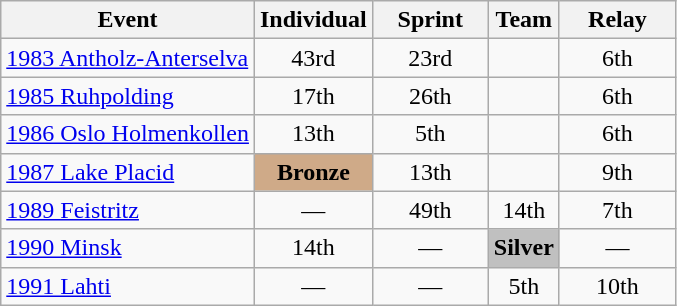<table class="wikitable" style="text-align: center;">
<tr ">
<th>Event</th>
<th style="width:70px;">Individual</th>
<th style="width:70px;">Sprint</th>
<th>Team</th>
<th style="width:70px;">Relay</th>
</tr>
<tr>
<td align=left> <a href='#'>1983 Antholz-Anterselva</a></td>
<td>43rd</td>
<td>23rd</td>
<td></td>
<td>6th</td>
</tr>
<tr>
<td align=left> <a href='#'>1985 Ruhpolding</a></td>
<td>17th</td>
<td>26th</td>
<td></td>
<td>6th</td>
</tr>
<tr>
<td align=left> <a href='#'>1986 Oslo Holmenkollen</a></td>
<td>13th</td>
<td>5th</td>
<td></td>
<td>6th</td>
</tr>
<tr>
<td align=left> <a href='#'>1987 Lake Placid</a></td>
<td style="background:#cfaa88;"><strong>Bronze</strong></td>
<td>13th</td>
<td></td>
<td>9th</td>
</tr>
<tr>
<td align=left> <a href='#'>1989 Feistritz</a></td>
<td>—</td>
<td>49th</td>
<td>14th</td>
<td>7th</td>
</tr>
<tr>
<td align=left> <a href='#'>1990 Minsk</a></td>
<td>14th</td>
<td>—</td>
<td style="background:silver;"><strong>Silver</strong></td>
<td>—</td>
</tr>
<tr>
<td align=left> <a href='#'>1991 Lahti</a></td>
<td>—</td>
<td>—</td>
<td>5th</td>
<td>10th</td>
</tr>
</table>
